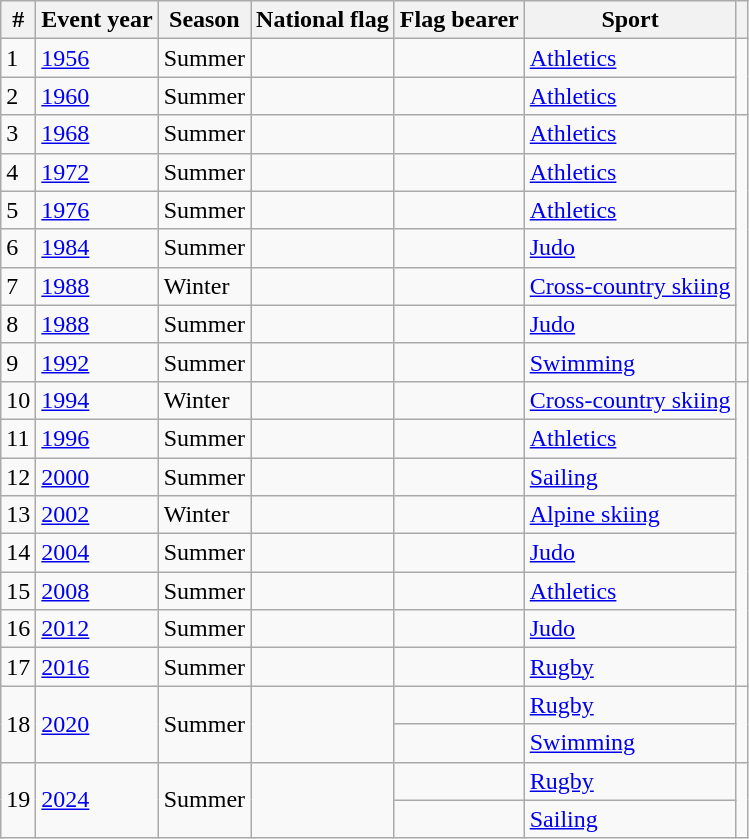<table class="wikitable sortable">
<tr>
<th>#</th>
<th>Event year</th>
<th>Season</th>
<th>National flag</th>
<th>Flag bearer</th>
<th>Sport</th>
<th></th>
</tr>
<tr>
<td>1</td>
<td><a href='#'>1956</a></td>
<td>Summer</td>
<td></td>
<td></td>
<td><a href='#'>Athletics</a></td>
<td rowspan=2></td>
</tr>
<tr>
<td>2</td>
<td><a href='#'>1960</a></td>
<td>Summer</td>
<td></td>
<td></td>
<td><a href='#'>Athletics</a></td>
</tr>
<tr>
<td>3</td>
<td><a href='#'>1968</a></td>
<td>Summer</td>
<td></td>
<td></td>
<td><a href='#'>Athletics</a></td>
<td rowspan=6></td>
</tr>
<tr>
<td>4</td>
<td><a href='#'>1972</a></td>
<td>Summer</td>
<td></td>
<td></td>
<td><a href='#'>Athletics</a></td>
</tr>
<tr>
<td>5</td>
<td><a href='#'>1976</a></td>
<td>Summer</td>
<td></td>
<td></td>
<td><a href='#'>Athletics</a></td>
</tr>
<tr>
<td>6</td>
<td><a href='#'>1984</a></td>
<td>Summer</td>
<td></td>
<td></td>
<td><a href='#'>Judo</a></td>
</tr>
<tr>
<td>7</td>
<td><a href='#'>1988</a></td>
<td>Winter</td>
<td></td>
<td></td>
<td><a href='#'>Cross-country skiing</a></td>
</tr>
<tr>
<td>8</td>
<td><a href='#'>1988</a></td>
<td>Summer</td>
<td></td>
<td></td>
<td><a href='#'>Judo</a></td>
</tr>
<tr>
<td>9</td>
<td><a href='#'>1992</a></td>
<td>Summer</td>
<td></td>
<td></td>
<td><a href='#'>Swimming</a></td>
<td></td>
</tr>
<tr>
<td>10</td>
<td><a href='#'>1994</a></td>
<td>Winter</td>
<td></td>
<td></td>
<td><a href='#'>Cross-country skiing</a></td>
<td rowspan=8></td>
</tr>
<tr>
<td>11</td>
<td><a href='#'>1996</a></td>
<td>Summer</td>
<td></td>
<td></td>
<td><a href='#'>Athletics</a></td>
</tr>
<tr>
<td>12</td>
<td><a href='#'>2000</a></td>
<td>Summer</td>
<td></td>
<td></td>
<td><a href='#'>Sailing</a></td>
</tr>
<tr>
<td>13</td>
<td><a href='#'>2002</a></td>
<td>Winter</td>
<td></td>
<td></td>
<td><a href='#'>Alpine skiing</a></td>
</tr>
<tr>
<td>14</td>
<td><a href='#'>2004</a></td>
<td>Summer</td>
<td></td>
<td></td>
<td><a href='#'>Judo</a></td>
</tr>
<tr>
<td>15</td>
<td><a href='#'>2008</a></td>
<td>Summer</td>
<td></td>
<td></td>
<td><a href='#'>Athletics</a></td>
</tr>
<tr>
<td>16</td>
<td><a href='#'>2012</a></td>
<td>Summer</td>
<td></td>
<td></td>
<td><a href='#'>Judo</a></td>
</tr>
<tr>
<td>17</td>
<td><a href='#'>2016</a></td>
<td>Summer</td>
<td></td>
<td></td>
<td><a href='#'>Rugby</a></td>
</tr>
<tr>
<td rowspan=2>18</td>
<td rowspan=2><a href='#'>2020</a></td>
<td rowspan=2>Summer</td>
<td rowspan=2></td>
<td></td>
<td><a href='#'>Rugby</a></td>
<td rowspan=2></td>
</tr>
<tr>
<td></td>
<td><a href='#'>Swimming</a></td>
</tr>
<tr>
<td rowspan=2>19</td>
<td rowspan=2><a href='#'>2024</a></td>
<td rowspan=2>Summer</td>
<td rowspan=2></td>
<td></td>
<td><a href='#'>Rugby</a></td>
<td rowspan=2></td>
</tr>
<tr>
<td></td>
<td><a href='#'>Sailing</a></td>
</tr>
</table>
